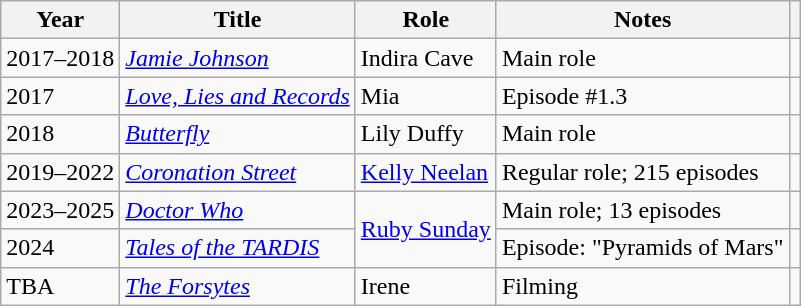<table class="wikitable sortable">
<tr>
<th>Year</th>
<th>Title</th>
<th>Role</th>
<th class="unsortable">Notes</th>
<th class="unsortable"></th>
</tr>
<tr>
<td>2017–2018</td>
<td><em><a href='#'>Jamie Johnson</a></em></td>
<td>Indira Cave</td>
<td>Main role</td>
<td align="center"></td>
</tr>
<tr>
<td>2017</td>
<td><em><a href='#'>Love, Lies and Records</a></em></td>
<td>Mia</td>
<td>Episode #1.3</td>
<td align="center"></td>
</tr>
<tr>
<td>2018</td>
<td><em><a href='#'>Butterfly</a></em></td>
<td>Lily Duffy</td>
<td>Main role</td>
<td align="center"></td>
</tr>
<tr>
<td>2019–2022</td>
<td><em><a href='#'>Coronation Street</a></em></td>
<td><a href='#'>Kelly Neelan</a></td>
<td>Regular role; 215 episodes</td>
<td align="center"></td>
</tr>
<tr>
<td>2023–2025</td>
<td><em><a href='#'>Doctor Who</a></em></td>
<td rowspan="2"><a href='#'>Ruby Sunday</a></td>
<td>Main role; 13 episodes</td>
<td align="center"></td>
</tr>
<tr>
<td>2024</td>
<td><em><a href='#'>Tales of the TARDIS</a></em></td>
<td>Episode: "Pyramids of Mars"</td>
<td></td>
</tr>
<tr>
<td>TBA</td>
<td><em><a href='#'>The Forsytes</a></em></td>
<td>Irene</td>
<td>Filming</td>
<td align="center"></td>
</tr>
</table>
